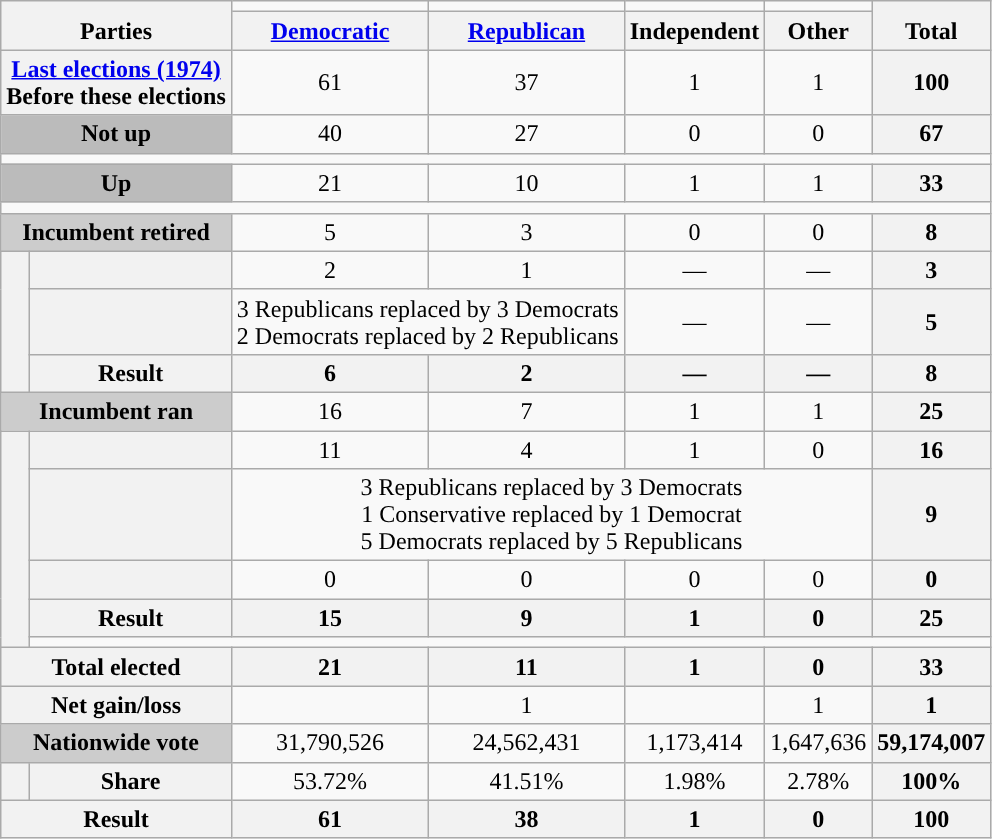<table class=wikitable style=text-align:center>
<tr valign=bottom>
<th rowspan=2 colspan=2>Parties</th>
<td style="background-color:"></td>
<td style="background-color:"></td>
<td style="background-color:"></td>
<td style="background-color:"></td>
<th rowspan=2>Total</th>
</tr>
<tr valign=bottom>
<th><a href='#'>Democratic</a></th>
<th><a href='#'>Republican</a></th>
<th>Independent</th>
<th>Other</th>
</tr>
<tr>
<th colspan=2><a href='#'>Last elections (1974)</a><br>Before these elections</th>
<td>61</td>
<td>37</td>
<td>1</td>
<td>1</td>
<th>100</th>
</tr>
<tr>
<th colspan=2 style="background:#bbb">Not up</th>
<td>40</td>
<td>27</td>
<td>0</td>
<td>0</td>
<th>67</th>
</tr>
<tr>
<td colspan=100></td>
</tr>
<tr>
<th colspan=2 style="background:#bbb">Up<br></th>
<td>21</td>
<td>10</td>
<td>1</td>
<td>1</td>
<th>33</th>
</tr>
<tr>
<td colspan=100></td>
</tr>
<tr>
<th colspan=2 style="background:#ccc">Incumbent retired</th>
<td>5</td>
<td>3</td>
<td>0</td>
<td>0</td>
<th>8</th>
</tr>
<tr>
<th rowspan=3></th>
<th></th>
<td>2</td>
<td>1</td>
<td>—</td>
<td>—</td>
<th>3</th>
</tr>
<tr>
<th></th>
<td colspan=2 > 3 Republicans replaced by  3 Democrats<br> 2 Democrats replaced by  2 Republicans</td>
<td>—</td>
<td>—</td>
<th>5</th>
</tr>
<tr>
<th>Result</th>
<th>6</th>
<th>2</th>
<th>—</th>
<th>—</th>
<th>8</th>
</tr>
<tr>
<th colspan=2 style="background:#ccc">Incumbent ran</th>
<td>16</td>
<td>7</td>
<td>1</td>
<td>1</td>
<th>25</th>
</tr>
<tr>
<th rowspan=5></th>
<th></th>
<td>11</td>
<td>4</td>
<td>1</td>
<td>0</td>
<th>16</th>
</tr>
<tr>
<th></th>
<td colspan=4 > 3 Republicans replaced by  3 Democrats<br> 1 Conservative replaced by  1 Democrat<br> 5 Democrats replaced by  5 Republicans</td>
<th>9</th>
</tr>
<tr>
<th></th>
<td>0</td>
<td>0</td>
<td>0</td>
<td>0</td>
<th>0</th>
</tr>
<tr>
<th>Result</th>
<th>15</th>
<th>9</th>
<th>1</th>
<th>0</th>
<th>25</th>
</tr>
<tr>
<td colspan=100></td>
</tr>
<tr>
<th colspan=2>Total elected</th>
<th>21</th>
<th>11</th>
<th>1</th>
<th>0</th>
<th>33</th>
</tr>
<tr>
<th colspan=2>Net gain/loss</th>
<td></td>
<td> 1</td>
<td></td>
<td> 1</td>
<th>1</th>
</tr>
<tr>
<th colspan=2 style="background:#ccc">Nationwide vote</th>
<td>31,790,526</td>
<td>24,562,431</td>
<td>1,173,414</td>
<td>1,647,636</td>
<th>59,174,007</th>
</tr>
<tr>
<th></th>
<th>Share</th>
<td>53.72%</td>
<td>41.51%</td>
<td>1.98%</td>
<td>2.78%</td>
<th>100%</th>
</tr>
<tr>
<th colspan=2>Result</th>
<th>61</th>
<th>38</th>
<th>1</th>
<th>0</th>
<th>100</th>
</tr>
</table>
